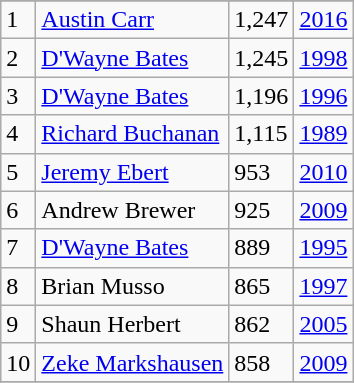<table class="wikitable">
<tr>
</tr>
<tr>
<td>1</td>
<td><a href='#'>Austin Carr</a></td>
<td>1,247</td>
<td><a href='#'>2016</a></td>
</tr>
<tr>
<td>2</td>
<td><a href='#'>D'Wayne Bates</a></td>
<td>1,245</td>
<td><a href='#'>1998</a></td>
</tr>
<tr>
<td>3</td>
<td><a href='#'>D'Wayne Bates</a></td>
<td>1,196</td>
<td><a href='#'>1996</a></td>
</tr>
<tr>
<td>4</td>
<td><a href='#'>Richard Buchanan</a></td>
<td>1,115</td>
<td><a href='#'>1989</a></td>
</tr>
<tr>
<td>5</td>
<td><a href='#'>Jeremy Ebert</a></td>
<td>953</td>
<td><a href='#'>2010</a></td>
</tr>
<tr>
<td>6</td>
<td>Andrew Brewer</td>
<td>925</td>
<td><a href='#'>2009</a></td>
</tr>
<tr>
<td>7</td>
<td><a href='#'>D'Wayne Bates</a></td>
<td>889</td>
<td><a href='#'>1995</a></td>
</tr>
<tr>
<td>8</td>
<td>Brian Musso</td>
<td>865</td>
<td><a href='#'>1997</a></td>
</tr>
<tr>
<td>9</td>
<td>Shaun Herbert</td>
<td>862</td>
<td><a href='#'>2005</a></td>
</tr>
<tr>
<td>10</td>
<td><a href='#'>Zeke Markshausen</a></td>
<td>858</td>
<td><a href='#'>2009</a></td>
</tr>
<tr>
</tr>
</table>
